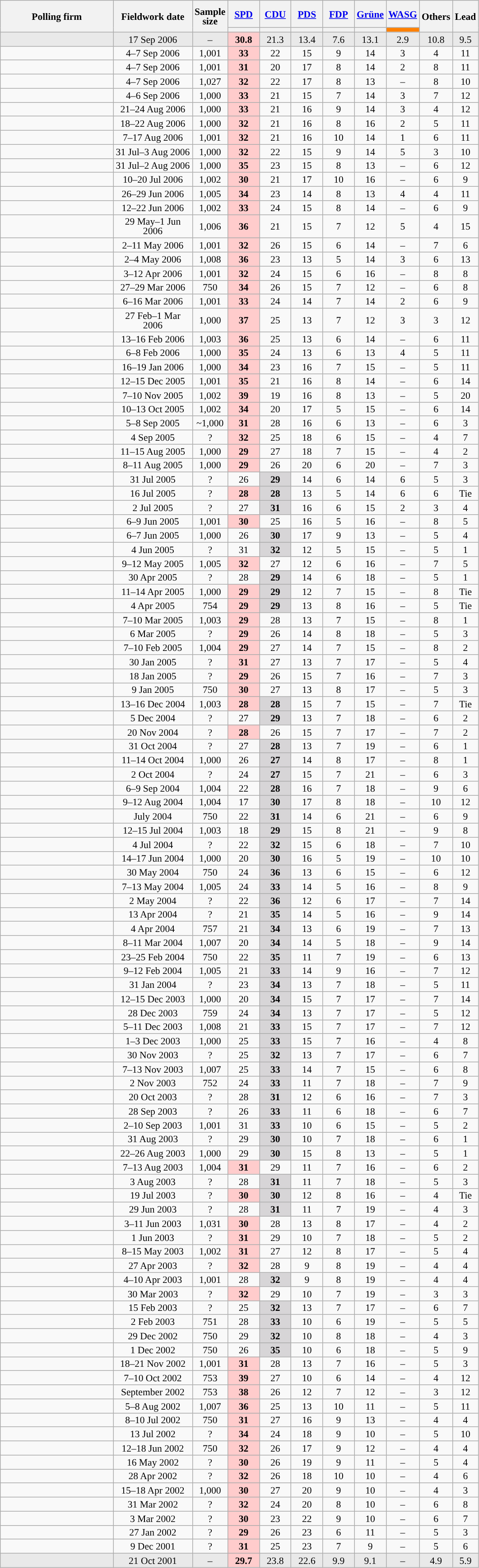<table class="wikitable sortable" style="text-align:center;font-size:90%;line-height:14px;">
<tr style="height:40px;">
<th style="width:160px;" rowspan="2">Polling firm</th>
<th style="width:110px;" rowspan="2">Fieldwork date</th>
<th style="width:35px;" rowspan="2">Sample<br>size</th>
<th class="unsortable" style="width:40px;"><a href='#'>SPD</a></th>
<th class="unsortable" style="width:40px;"><a href='#'>CDU</a></th>
<th class="unsortable" style="width:40px;"><a href='#'>PDS</a></th>
<th class="unsortable" style="width:40px;"><a href='#'>FDP</a></th>
<th class="unsortable" style="width:40px;"><a href='#'>Grüne</a></th>
<th class="unsortable" style="width:40px;"><a href='#'>WASG</a></th>
<th class="unsortable" style="width:40px;" rowspan="2">Others</th>
<th style="width:30px;" rowspan="2">Lead</th>
</tr>
<tr>
<th style="background:"></th>
<th style="background:"></th>
<th style="background:"></th>
<th style="background:"></th>
<th style="background:"></th>
<th style="background:#FF8000;"></th>
</tr>
<tr style="background:#E9E9E9;">
<td></td>
<td data-sort-value="2006-09-17">17 Sep 2006</td>
<td>–</td>
<td style="background:#FFCCCC;"><strong>30.8</strong></td>
<td>21.3</td>
<td>13.4</td>
<td>7.6</td>
<td>13.1</td>
<td>2.9</td>
<td>10.8</td>
<td style="background:">9.5</td>
</tr>
<tr>
<td></td>
<td data-sort-value="2006-09-10">4–7 Sep 2006</td>
<td>1,001</td>
<td style="background:#FFCCCC;"><strong>33</strong></td>
<td>22</td>
<td>15</td>
<td>9</td>
<td>14</td>
<td>3</td>
<td>4</td>
<td style="background:">11</td>
</tr>
<tr>
<td></td>
<td data-sort-value="2006-09-09">4–7 Sep 2006</td>
<td>1,001</td>
<td style="background:#FFCCCC;"><strong>31</strong></td>
<td>20</td>
<td>17</td>
<td>8</td>
<td>14</td>
<td>2</td>
<td>8</td>
<td style="background:">11</td>
</tr>
<tr>
<td></td>
<td data-sort-value="2006-09-08">4–7 Sep 2006</td>
<td>1,027</td>
<td style="background:#FFCCCC;"><strong>32</strong></td>
<td>22</td>
<td>17</td>
<td>8</td>
<td>13</td>
<td>–</td>
<td>8</td>
<td style="background:">10</td>
</tr>
<tr>
<td></td>
<td data-sort-value="2006-09-07">4–6 Sep 2006</td>
<td>1,000</td>
<td style="background:#FFCCCC;"><strong>33</strong></td>
<td>21</td>
<td>15</td>
<td>7</td>
<td>14</td>
<td>3</td>
<td>7</td>
<td style="background:">12</td>
</tr>
<tr>
<td></td>
<td data-sort-value="2006-08-27">21–24 Aug 2006</td>
<td>1,000</td>
<td style="background:#FFCCCC;"><strong>33</strong></td>
<td>21</td>
<td>16</td>
<td>9</td>
<td>14</td>
<td>3</td>
<td>4</td>
<td style="background:">12</td>
</tr>
<tr>
<td></td>
<td data-sort-value="2006-08-24">18–22 Aug 2006</td>
<td>1,000</td>
<td style="background:#FFCCCC;"><strong>32</strong></td>
<td>21</td>
<td>16</td>
<td>8</td>
<td>16</td>
<td>2</td>
<td>5</td>
<td style="background:">11</td>
</tr>
<tr>
<td></td>
<td data-sort-value="2006-08-19">7–17 Aug 2006</td>
<td>1,001</td>
<td style="background:#FFCCCC;"><strong>32</strong></td>
<td>21</td>
<td>16</td>
<td>10</td>
<td>14</td>
<td>1</td>
<td>6</td>
<td style="background:">11</td>
</tr>
<tr>
<td></td>
<td data-sort-value="2006-08-06">31 Jul–3 Aug 2006</td>
<td>1,000</td>
<td style="background:#FFCCCC;"><strong>32</strong></td>
<td>22</td>
<td>15</td>
<td>9</td>
<td>14</td>
<td>5</td>
<td>3</td>
<td style="background:">10</td>
</tr>
<tr>
<td></td>
<td data-sort-value="2006-08-03">31 Jul–2 Aug 2006</td>
<td>1,000</td>
<td style="background:#FFCCCC;"><strong>35</strong></td>
<td>23</td>
<td>15</td>
<td>8</td>
<td>13</td>
<td>–</td>
<td>6</td>
<td style="background:">12</td>
</tr>
<tr>
<td></td>
<td data-sort-value="2006-07-26">10–20 Jul 2006</td>
<td>1,002</td>
<td style="background:#FFCCCC;"><strong>30</strong></td>
<td>21</td>
<td>17</td>
<td>10</td>
<td>16</td>
<td>–</td>
<td>6</td>
<td style="background:">9</td>
</tr>
<tr>
<td></td>
<td data-sort-value="2006-07-02">26–29 Jun 2006</td>
<td>1,005</td>
<td style="background:#FFCCCC;"><strong>34</strong></td>
<td>23</td>
<td>14</td>
<td>8</td>
<td>13</td>
<td>4</td>
<td>4</td>
<td style="background:">11</td>
</tr>
<tr>
<td></td>
<td data-sort-value="2006-06-23">12–22 Jun 2006</td>
<td>1,002</td>
<td style="background:#FFCCCC;"><strong>33</strong></td>
<td>24</td>
<td>15</td>
<td>8</td>
<td>14</td>
<td>–</td>
<td>6</td>
<td style="background:">9</td>
</tr>
<tr>
<td></td>
<td data-sort-value="2006-06-05">29 May–1 Jun 2006</td>
<td>1,006</td>
<td style="background:#FFCCCC;"><strong>36</strong></td>
<td>21</td>
<td>15</td>
<td>7</td>
<td>12</td>
<td>5</td>
<td>4</td>
<td style="background:">15</td>
</tr>
<tr>
<td></td>
<td data-sort-value="2006-05-16">2–11 May 2006</td>
<td>1,001</td>
<td style="background:#FFCCCC;"><strong>32</strong></td>
<td>26</td>
<td>15</td>
<td>6</td>
<td>14</td>
<td>–</td>
<td>7</td>
<td style="background:">6</td>
</tr>
<tr>
<td></td>
<td data-sort-value="2006-05-07">2–4 May 2006</td>
<td>1,008</td>
<td style="background:#FFCCCC;"><strong>36</strong></td>
<td>23</td>
<td>13</td>
<td>5</td>
<td>14</td>
<td>3</td>
<td>6</td>
<td style="background:">13</td>
</tr>
<tr>
<td></td>
<td data-sort-value="2006-04-18">3–12 Apr 2006</td>
<td>1,001</td>
<td style="background:#FFCCCC;"><strong>32</strong></td>
<td>24</td>
<td>15</td>
<td>6</td>
<td>16</td>
<td>–</td>
<td>8</td>
<td style="background:">8</td>
</tr>
<tr>
<td></td>
<td data-sort-value="2006-04-02">27–29 Mar 2006</td>
<td>750</td>
<td style="background:#FFCCCC;"><strong>34</strong></td>
<td>26</td>
<td>15</td>
<td>7</td>
<td>12</td>
<td>–</td>
<td>6</td>
<td style="background:">8</td>
</tr>
<tr>
<td></td>
<td data-sort-value="2006-03-19">6–16 Mar 2006</td>
<td>1,001</td>
<td style="background:#FFCCCC;"><strong>33</strong></td>
<td>24</td>
<td>14</td>
<td>7</td>
<td>14</td>
<td>2</td>
<td>6</td>
<td style="background:">9</td>
</tr>
<tr>
<td></td>
<td data-sort-value="2006-03-06">27 Feb–1 Mar 2006</td>
<td>1,000</td>
<td style="background:#FFCCCC;"><strong>37</strong></td>
<td>25</td>
<td>13</td>
<td>7</td>
<td>12</td>
<td>3</td>
<td>3</td>
<td style="background:">12</td>
</tr>
<tr>
<td></td>
<td data-sort-value="2006-02-19">13–16 Feb 2006</td>
<td>1,003</td>
<td style="background:#FFCCCC;"><strong>36</strong></td>
<td>25</td>
<td>13</td>
<td>6</td>
<td>14</td>
<td>–</td>
<td>6</td>
<td style="background:">11</td>
</tr>
<tr>
<td></td>
<td data-sort-value="2006-02-12">6–8 Feb 2006</td>
<td>1,000</td>
<td style="background:#FFCCCC;"><strong>35</strong></td>
<td>24</td>
<td>13</td>
<td>6</td>
<td>13</td>
<td>4</td>
<td>5</td>
<td style="background:">11</td>
</tr>
<tr>
<td></td>
<td data-sort-value="2006-01-23">16–19 Jan 2006</td>
<td>1,000</td>
<td style="background:#FFCCCC;"><strong>34</strong></td>
<td>23</td>
<td>16</td>
<td>7</td>
<td>15</td>
<td>–</td>
<td>5</td>
<td style="background:">11</td>
</tr>
<tr>
<td></td>
<td data-sort-value="2005-12-19">12–15 Dec 2005</td>
<td>1,001</td>
<td style="background:#FFCCCC;"><strong>35</strong></td>
<td>21</td>
<td>16</td>
<td>8</td>
<td>14</td>
<td>–</td>
<td>6</td>
<td style="background:">14</td>
</tr>
<tr>
<td></td>
<td data-sort-value="2005-11-15">7–10 Nov 2005</td>
<td>1,002</td>
<td style="background:#FFCCCC;"><strong>39</strong></td>
<td>19</td>
<td>16</td>
<td>8</td>
<td>13</td>
<td>–</td>
<td>5</td>
<td style="background:">20</td>
</tr>
<tr>
<td></td>
<td data-sort-value="2005-10-15">10–13 Oct 2005</td>
<td>1,002</td>
<td style="background:#FFCCCC;"><strong>34</strong></td>
<td>20</td>
<td>17</td>
<td>5</td>
<td>15</td>
<td>–</td>
<td>6</td>
<td style="background:">14</td>
</tr>
<tr>
<td></td>
<td data-sort-value="2005-09-10">5–8 Sep 2005</td>
<td>~1,000</td>
<td style="background:#FFCCCC;"><strong>31</strong></td>
<td>28</td>
<td>16</td>
<td>6</td>
<td>13</td>
<td>–</td>
<td>6</td>
<td style="background:">3</td>
</tr>
<tr>
<td></td>
<td data-sort-value="2005-09-04">4 Sep 2005</td>
<td>?</td>
<td style="background:#FFCCCC;"><strong>32</strong></td>
<td>25</td>
<td>18</td>
<td>6</td>
<td>15</td>
<td>–</td>
<td>4</td>
<td style="background:">7</td>
</tr>
<tr>
<td></td>
<td data-sort-value="2005-08-17">11–15 Aug 2005</td>
<td>1,000</td>
<td style="background:#FFCCCC;"><strong>29</strong></td>
<td>27</td>
<td>18</td>
<td>7</td>
<td>15</td>
<td>–</td>
<td>4</td>
<td style="background:">2</td>
</tr>
<tr>
<td></td>
<td data-sort-value="2005-08-15">8–11 Aug 2005</td>
<td>1,000</td>
<td style="background:#FFCCCC;"><strong>29</strong></td>
<td>26</td>
<td>20</td>
<td>6</td>
<td>20</td>
<td>–</td>
<td>7</td>
<td style="background:">3</td>
</tr>
<tr>
<td></td>
<td data-sort-value="2005-07-31">31 Jul 2005</td>
<td>?</td>
<td>26</td>
<td style="background:#D7D5D7;"><strong>29</strong></td>
<td>14</td>
<td>6</td>
<td>14</td>
<td>6</td>
<td>5</td>
<td style="background:">3</td>
</tr>
<tr>
<td></td>
<td data-sort-value="2005-07-16">16 Jul 2005</td>
<td>?</td>
<td style="background:#FFCCCC;"><strong>28</strong></td>
<td style="background:#D7D5D7;"><strong>28</strong></td>
<td>13</td>
<td>5</td>
<td>14</td>
<td>6</td>
<td>6</td>
<td data-sort-value="0">Tie</td>
</tr>
<tr>
<td></td>
<td data-sort-value="2005-07-02">2 Jul 2005</td>
<td>?</td>
<td>27</td>
<td style="background:#D7D5D7;"><strong>31</strong></td>
<td>16</td>
<td>6</td>
<td>15</td>
<td>2</td>
<td>3</td>
<td style="background:">4</td>
</tr>
<tr>
<td></td>
<td data-sort-value="2005-06-14">6–9 Jun 2005</td>
<td>1,001</td>
<td style="background:#FFCCCC;"><strong>30</strong></td>
<td>25</td>
<td>16</td>
<td>5</td>
<td>16</td>
<td>–</td>
<td>8</td>
<td style="background:">5</td>
</tr>
<tr>
<td></td>
<td data-sort-value="2005-06-08">6–7 Jun 2005</td>
<td>1,000</td>
<td>26</td>
<td style="background:#D7D5D7;"><strong>30</strong></td>
<td>17</td>
<td>9</td>
<td>13</td>
<td>–</td>
<td>5</td>
<td style="background:">4</td>
</tr>
<tr>
<td></td>
<td data-sort-value="2005-06-04">4 Jun 2005</td>
<td>?</td>
<td>31</td>
<td style="background:#D7D5D7;"><strong>32</strong></td>
<td>12</td>
<td>5</td>
<td>15</td>
<td>–</td>
<td>5</td>
<td style="background:">1</td>
</tr>
<tr>
<td></td>
<td data-sort-value="2005-05-17">9–12 May 2005</td>
<td>1,005</td>
<td style="background:#FFCCCC;"><strong>32</strong></td>
<td>27</td>
<td>12</td>
<td>6</td>
<td>16</td>
<td>–</td>
<td>7</td>
<td style="background:">5</td>
</tr>
<tr>
<td></td>
<td data-sort-value="2005-04-30">30 Apr 2005</td>
<td>?</td>
<td>28</td>
<td style="background:#D7D5D7;"><strong>29</strong></td>
<td>14</td>
<td>6</td>
<td>18</td>
<td>–</td>
<td>5</td>
<td style="background:">1</td>
</tr>
<tr>
<td></td>
<td data-sort-value="2005-04-17">11–14 Apr 2005</td>
<td>1,000</td>
<td style="background:#FFCCCC;"><strong>29</strong></td>
<td style="background:#D7D5D7;"><strong>29</strong></td>
<td>12</td>
<td>7</td>
<td>15</td>
<td>–</td>
<td>8</td>
<td data-sort-value="0">Tie</td>
</tr>
<tr>
<td></td>
<td data-sort-value="2005-04-04">4 Apr 2005</td>
<td>754</td>
<td style="background:#FFCCCC;"><strong>29</strong></td>
<td style="background:#D7D5D7;"><strong>29</strong></td>
<td>13</td>
<td>8</td>
<td>16</td>
<td>–</td>
<td>5</td>
<td data-sort-value="0">Tie</td>
</tr>
<tr>
<td></td>
<td data-sort-value="2005-03-14">7–10 Mar 2005</td>
<td>1,003</td>
<td style="background:#FFCCCC;"><strong>29</strong></td>
<td>28</td>
<td>13</td>
<td>7</td>
<td>15</td>
<td>–</td>
<td>8</td>
<td style="background:">1</td>
</tr>
<tr>
<td></td>
<td data-sort-value="2005-03-06">6 Mar 2005</td>
<td>?</td>
<td style="background:#FFCCCC;"><strong>29</strong></td>
<td>26</td>
<td>14</td>
<td>8</td>
<td>18</td>
<td>–</td>
<td>5</td>
<td style="background:">3</td>
</tr>
<tr>
<td></td>
<td data-sort-value="2005-02-10">7–10 Feb 2005</td>
<td>1,004</td>
<td style="background:#FFCCCC;"><strong>29</strong></td>
<td>27</td>
<td>14</td>
<td>7</td>
<td>15</td>
<td>–</td>
<td>8</td>
<td style="background:">2</td>
</tr>
<tr>
<td></td>
<td data-sort-value="2005-01-30">30 Jan 2005</td>
<td>?</td>
<td style="background:#FFCCCC;"><strong>31</strong></td>
<td>27</td>
<td>13</td>
<td>7</td>
<td>17</td>
<td>–</td>
<td>5</td>
<td style="background:">4</td>
</tr>
<tr>
<td></td>
<td data-sort-value="2005-01-18">18 Jan 2005</td>
<td>?</td>
<td style="background:#FFCCCC;"><strong>29</strong></td>
<td>26</td>
<td>15</td>
<td>7</td>
<td>16</td>
<td>–</td>
<td>7</td>
<td style="background:">3</td>
</tr>
<tr>
<td></td>
<td data-sort-value="2005-01-09">9 Jan 2005</td>
<td>750</td>
<td style="background:#FFCCCC;"><strong>30</strong></td>
<td>27</td>
<td>13</td>
<td>8</td>
<td>17</td>
<td>–</td>
<td>5</td>
<td style="background:">3</td>
</tr>
<tr>
<td></td>
<td data-sort-value="2004-12-20">13–16 Dec 2004</td>
<td>1,003</td>
<td style="background:#FFCCCC;"><strong>28</strong></td>
<td style="background:#D7D5D7;"><strong>28</strong></td>
<td>15</td>
<td>7</td>
<td>15</td>
<td>–</td>
<td>7</td>
<td data-sort-value="0">Tie</td>
</tr>
<tr>
<td></td>
<td data-sort-value="2004-12-05">5 Dec 2004</td>
<td>?</td>
<td>27</td>
<td style="background:#D7D5D7;"><strong>29</strong></td>
<td>13</td>
<td>7</td>
<td>18</td>
<td>–</td>
<td>6</td>
<td style="background:">2</td>
</tr>
<tr>
<td></td>
<td data-sort-value="2004-11-20">20 Nov 2004</td>
<td>?</td>
<td style="background:#FFCCCC;"><strong>28</strong></td>
<td>26</td>
<td>15</td>
<td>7</td>
<td>17</td>
<td>–</td>
<td>7</td>
<td style="background:">2</td>
</tr>
<tr>
<td></td>
<td data-sort-value="2004-10-31">31 Oct 2004</td>
<td>?</td>
<td>27</td>
<td style="background:#D7D5D7;"><strong>28</strong></td>
<td>13</td>
<td>7</td>
<td>19</td>
<td>–</td>
<td>6</td>
<td style="background:">1</td>
</tr>
<tr>
<td></td>
<td data-sort-value="2004-10-17">11–14 Oct 2004</td>
<td>1,000</td>
<td>26</td>
<td style="background:#D7D5D7;"><strong>27</strong></td>
<td>14</td>
<td>8</td>
<td>17</td>
<td>–</td>
<td>8</td>
<td style="background:">1</td>
</tr>
<tr>
<td></td>
<td data-sort-value="2004-10-02">2 Oct 2004</td>
<td>?</td>
<td>24</td>
<td style="background:#D7D5D7;"><strong>27</strong></td>
<td>15</td>
<td>7</td>
<td>21</td>
<td>–</td>
<td>6</td>
<td style="background:">3</td>
</tr>
<tr>
<td></td>
<td data-sort-value="2004-09-12">6–9 Sep 2004</td>
<td>1,004</td>
<td>22</td>
<td style="background:#D7D5D7;"><strong>28</strong></td>
<td>16</td>
<td>7</td>
<td>18</td>
<td>–</td>
<td>9</td>
<td style="background:">6</td>
</tr>
<tr>
<td></td>
<td data-sort-value="2004-08-16">9–12 Aug 2004</td>
<td>1,004</td>
<td>17</td>
<td style="background:#D7D5D7;"><strong>30</strong></td>
<td>17</td>
<td>8</td>
<td>18</td>
<td>–</td>
<td>10</td>
<td style="background:">12</td>
</tr>
<tr>
<td></td>
<td data-sort-value="2004-08-01">July 2004</td>
<td>750</td>
<td>22</td>
<td style="background:#D7D5D7;"><strong>31</strong></td>
<td>14</td>
<td>6</td>
<td>21</td>
<td>–</td>
<td>6</td>
<td style="background:">9</td>
</tr>
<tr>
<td></td>
<td data-sort-value="2004-07-19">12–15 Jul 2004</td>
<td>1,003</td>
<td>18</td>
<td style="background:#D7D5D7;"><strong>29</strong></td>
<td>15</td>
<td>8</td>
<td>21</td>
<td>–</td>
<td>9</td>
<td style="background:">8</td>
</tr>
<tr>
<td></td>
<td data-sort-value="2004-07-04">4 Jul 2004</td>
<td>?</td>
<td>22</td>
<td style="background:#D7D5D7;"><strong>32</strong></td>
<td>15</td>
<td>6</td>
<td>18</td>
<td>–</td>
<td>7</td>
<td style="background:">10</td>
</tr>
<tr>
<td></td>
<td data-sort-value="2004-06-19">14–17 Jun 2004</td>
<td>1,000</td>
<td>20</td>
<td style="background:#D7D5D7;"><strong>30</strong></td>
<td>16</td>
<td>5</td>
<td>19</td>
<td>–</td>
<td>10</td>
<td style="background:">10</td>
</tr>
<tr>
<td></td>
<td data-sort-value="2004-05-30">30 May 2004</td>
<td>750</td>
<td>24</td>
<td style="background:#D7D5D7;"><strong>36</strong></td>
<td>13</td>
<td>6</td>
<td>15</td>
<td>–</td>
<td>6</td>
<td style="background:">12</td>
</tr>
<tr>
<td></td>
<td data-sort-value="2004-05-17">7–13 May 2004</td>
<td>1,005</td>
<td>24</td>
<td style="background:#D7D5D7;"><strong>33</strong></td>
<td>14</td>
<td>5</td>
<td>16</td>
<td>–</td>
<td>8</td>
<td style="background:">9</td>
</tr>
<tr>
<td></td>
<td data-sort-value="2004-05-02">2 May 2004</td>
<td>?</td>
<td>22</td>
<td style="background:#D7D5D7;"><strong>36</strong></td>
<td>12</td>
<td>6</td>
<td>17</td>
<td>–</td>
<td>7</td>
<td style="background:">14</td>
</tr>
<tr>
<td></td>
<td data-sort-value="2004-04-13">13 Apr 2004</td>
<td>?</td>
<td>21</td>
<td style="background:#D7D5D7;"><strong>35</strong></td>
<td>14</td>
<td>5</td>
<td>16</td>
<td>–</td>
<td>9</td>
<td style="background:">14</td>
</tr>
<tr>
<td></td>
<td data-sort-value="2004-04-04">4 Apr 2004</td>
<td>757</td>
<td>21</td>
<td style="background:#D7D5D7;"><strong>34</strong></td>
<td>13</td>
<td>6</td>
<td>19</td>
<td>–</td>
<td>7</td>
<td style="background:">13</td>
</tr>
<tr>
<td></td>
<td data-sort-value="2004-03-13">8–11 Mar 2004</td>
<td>1,007</td>
<td>20</td>
<td style="background:#D7D5D7;"><strong>34</strong></td>
<td>14</td>
<td>5</td>
<td>18</td>
<td>–</td>
<td>9</td>
<td style="background:">14</td>
</tr>
<tr>
<td></td>
<td data-sort-value="2004-02-29">23–25 Feb 2004</td>
<td>750</td>
<td>22</td>
<td style="background:#D7D5D7;"><strong>35</strong></td>
<td>11</td>
<td>7</td>
<td>19</td>
<td>–</td>
<td>6</td>
<td style="background:">13</td>
</tr>
<tr>
<td></td>
<td data-sort-value="2004-02-16">9–12 Feb 2004</td>
<td>1,005</td>
<td>21</td>
<td style="background:#D7D5D7;"><strong>33</strong></td>
<td>14</td>
<td>9</td>
<td>16</td>
<td>–</td>
<td>7</td>
<td style="background:">12</td>
</tr>
<tr>
<td></td>
<td data-sort-value="2004-01-31">31 Jan 2004</td>
<td>?</td>
<td>23</td>
<td style="background:#D7D5D7;"><strong>34</strong></td>
<td>13</td>
<td>7</td>
<td>18</td>
<td>–</td>
<td>5</td>
<td style="background:">11</td>
</tr>
<tr>
<td></td>
<td data-sort-value="2004-01-19">12–15 Dec 2003</td>
<td>1,000</td>
<td>20</td>
<td style="background:#D7D5D7;"><strong>34</strong></td>
<td>15</td>
<td>7</td>
<td>17</td>
<td>–</td>
<td>7</td>
<td style="background:">14</td>
</tr>
<tr>
<td></td>
<td data-sort-value="2003-12-28">28 Dec 2003</td>
<td>759</td>
<td>24</td>
<td style="background:#D7D5D7;"><strong>34</strong></td>
<td>13</td>
<td>7</td>
<td>17</td>
<td>–</td>
<td>5</td>
<td style="background:">12</td>
</tr>
<tr>
<td></td>
<td data-sort-value="2003-12-13">5–11 Dec 2003</td>
<td>1,008</td>
<td>21</td>
<td style="background:#D7D5D7;"><strong>33</strong></td>
<td>15</td>
<td>7</td>
<td>17</td>
<td>–</td>
<td>7</td>
<td style="background:">12</td>
</tr>
<tr>
<td></td>
<td data-sort-value="2003-12-06">1–3 Dec 2003</td>
<td>1,000</td>
<td>25</td>
<td style="background:#D7D5D7;"><strong>33</strong></td>
<td>15</td>
<td>7</td>
<td>16</td>
<td>–</td>
<td>4</td>
<td style="background:">8</td>
</tr>
<tr>
<td></td>
<td data-sort-value="2003-11-30">30 Nov 2003</td>
<td>?</td>
<td>25</td>
<td style="background:#D7D5D7;"><strong>32</strong></td>
<td>13</td>
<td>7</td>
<td>17</td>
<td>–</td>
<td>6</td>
<td style="background:">7</td>
</tr>
<tr>
<td></td>
<td data-sort-value="2003-11-15">7–13 Nov 2003</td>
<td>1,007</td>
<td>25</td>
<td style="background:#D7D5D7;"><strong>33</strong></td>
<td>14</td>
<td>7</td>
<td>15</td>
<td>–</td>
<td>6</td>
<td style="background:">8</td>
</tr>
<tr>
<td></td>
<td data-sort-value="2003-11-02">2 Nov 2003</td>
<td>752</td>
<td>24</td>
<td style="background:#D7D5D7;"><strong>33</strong></td>
<td>11</td>
<td>7</td>
<td>18</td>
<td>–</td>
<td>7</td>
<td style="background:">9</td>
</tr>
<tr>
<td></td>
<td data-sort-value="2003-10-20">20 Oct 2003</td>
<td>?</td>
<td>28</td>
<td style="background:#D7D5D7;"><strong>31</strong></td>
<td>12</td>
<td>6</td>
<td>16</td>
<td>–</td>
<td>7</td>
<td style="background:">3</td>
</tr>
<tr>
<td></td>
<td data-sort-value="2003-09-28">28 Sep 2003</td>
<td>?</td>
<td>26</td>
<td style="background:#D7D5D7;"><strong>33</strong></td>
<td>11</td>
<td>6</td>
<td>18</td>
<td>–</td>
<td>6</td>
<td style="background:">7</td>
</tr>
<tr>
<td></td>
<td data-sort-value="2003-09-13">2–10 Sep 2003</td>
<td>1,001</td>
<td>31</td>
<td style="background:#D7D5D7;"><strong>33</strong></td>
<td>10</td>
<td>6</td>
<td>15</td>
<td>–</td>
<td>5</td>
<td style="background:">2</td>
</tr>
<tr>
<td></td>
<td data-sort-value="2003-08-31">31 Aug 2003</td>
<td>?</td>
<td>29</td>
<td style="background:#D7D5D7;"><strong>30</strong></td>
<td>10</td>
<td>7</td>
<td>18</td>
<td>–</td>
<td>6</td>
<td style="background:">1</td>
</tr>
<tr>
<td></td>
<td data-sort-value="2003-08-30">22–26 Aug 2003</td>
<td>1,000</td>
<td>29</td>
<td style="background:#D7D5D7;"><strong>30</strong></td>
<td>15</td>
<td>8</td>
<td>13</td>
<td>–</td>
<td>5</td>
<td style="background:">1</td>
</tr>
<tr>
<td></td>
<td data-sort-value="2003-08-18">7–13 Aug 2003</td>
<td>1,004</td>
<td style="background:#FFCCCC;"><strong>31</strong></td>
<td>29</td>
<td>11</td>
<td>7</td>
<td>16</td>
<td>–</td>
<td>6</td>
<td style="background:">2</td>
</tr>
<tr>
<td></td>
<td data-sort-value="2003-08-03">3 Aug 2003</td>
<td>?</td>
<td>28</td>
<td style="background:#D7D5D7;"><strong>31</strong></td>
<td>11</td>
<td>7</td>
<td>18</td>
<td>–</td>
<td>5</td>
<td style="background:">3</td>
</tr>
<tr>
<td></td>
<td data-sort-value="2003-07-19">19 Jul 2003</td>
<td>?</td>
<td style="background:#FFCCCC;"><strong>30</strong></td>
<td style="background:#D7D5D7;"><strong>30</strong></td>
<td>12</td>
<td>8</td>
<td>16</td>
<td>–</td>
<td>4</td>
<td data-sort-value="0">Tie</td>
</tr>
<tr>
<td></td>
<td data-sort-value="2003-06-29">29 Jun 2003</td>
<td>?</td>
<td>28</td>
<td style="background:#D7D5D7;"><strong>31</strong></td>
<td>11</td>
<td>7</td>
<td>19</td>
<td>–</td>
<td>4</td>
<td style="background:">3</td>
</tr>
<tr>
<td></td>
<td data-sort-value="2003-06-17">3–11 Jun 2003</td>
<td>1,031</td>
<td style="background:#FFCCCC;"><strong>30</strong></td>
<td>28</td>
<td>13</td>
<td>8</td>
<td>17</td>
<td>–</td>
<td>4</td>
<td style="background:">2</td>
</tr>
<tr>
<td></td>
<td data-sort-value="2003-06-01">1 Jun 2003</td>
<td>?</td>
<td style="background:#FFCCCC;"><strong>31</strong></td>
<td>29</td>
<td>10</td>
<td>7</td>
<td>18</td>
<td>–</td>
<td>5</td>
<td style="background:">2</td>
</tr>
<tr>
<td></td>
<td data-sort-value="2003-05-17">8–15 May 2003</td>
<td>1,002</td>
<td style="background:#FFCCCC;"><strong>31</strong></td>
<td>27</td>
<td>12</td>
<td>8</td>
<td>17</td>
<td>–</td>
<td>5</td>
<td style="background:">4</td>
</tr>
<tr>
<td></td>
<td data-sort-value="2003-04-27">27 Apr 2003</td>
<td>?</td>
<td style="background:#FFCCCC;"><strong>32</strong></td>
<td>28</td>
<td>9</td>
<td>8</td>
<td>19</td>
<td>–</td>
<td>4</td>
<td style="background:">4</td>
</tr>
<tr>
<td></td>
<td data-sort-value="2003-04-12">4–10 Apr 2003</td>
<td>1,001</td>
<td>28</td>
<td style="background:#D7D5D7;"><strong>32</strong></td>
<td>9</td>
<td>8</td>
<td>19</td>
<td>–</td>
<td>4</td>
<td style="background:">4</td>
</tr>
<tr>
<td></td>
<td data-sort-value="2003-03-30">30 Mar 2003</td>
<td>?</td>
<td style="background:#FFCCCC;"><strong>32</strong></td>
<td>29</td>
<td>10</td>
<td>7</td>
<td>19</td>
<td>–</td>
<td>3</td>
<td style="background:">3</td>
</tr>
<tr>
<td></td>
<td data-sort-value="2003-02-15">15 Feb 2003</td>
<td>?</td>
<td>25</td>
<td style="background:#D7D5D7;"><strong>32</strong></td>
<td>13</td>
<td>7</td>
<td>17</td>
<td>–</td>
<td>6</td>
<td style="background:">7</td>
</tr>
<tr>
<td></td>
<td data-sort-value="2003-02-02">2 Feb 2003</td>
<td>751</td>
<td>28</td>
<td style="background:#D7D5D7;"><strong>33</strong></td>
<td>10</td>
<td>6</td>
<td>19</td>
<td>–</td>
<td>5</td>
<td style="background:">5</td>
</tr>
<tr>
<td></td>
<td data-sort-value="2002-12-29">29 Dec 2002</td>
<td>750</td>
<td>29</td>
<td style="background:#D7D5D7;"><strong>32</strong></td>
<td>10</td>
<td>8</td>
<td>18</td>
<td>–</td>
<td>4</td>
<td style="background:">3</td>
</tr>
<tr>
<td></td>
<td data-sort-value="2002-12-01">1 Dec 2002</td>
<td>750</td>
<td>26</td>
<td style="background:#D7D5D7;"><strong>35</strong></td>
<td>10</td>
<td>6</td>
<td>18</td>
<td>–</td>
<td>5</td>
<td style="background:">9</td>
</tr>
<tr>
<td></td>
<td data-sort-value="2002-11-23">18–21 Nov 2002</td>
<td>1,001</td>
<td style="background:#FFCCCC;"><strong>31</strong></td>
<td>28</td>
<td>13</td>
<td>7</td>
<td>16</td>
<td>–</td>
<td>5</td>
<td style="background:">3</td>
</tr>
<tr>
<td></td>
<td data-sort-value="2002-10-12">7–10 Oct 2002</td>
<td>753</td>
<td style="background:#FFCCCC;"><strong>39</strong></td>
<td>27</td>
<td>10</td>
<td>6</td>
<td>14</td>
<td>–</td>
<td>4</td>
<td style="background:">12</td>
</tr>
<tr>
<td></td>
<td data-sort-value="2002-09-15">September 2002</td>
<td>753</td>
<td style="background:#FFCCCC;"><strong>38</strong></td>
<td>26</td>
<td>12</td>
<td>7</td>
<td>12</td>
<td>–</td>
<td>3</td>
<td style="background:">12</td>
</tr>
<tr>
<td></td>
<td data-sort-value="2002-08-10">5–8 Aug 2002</td>
<td>1,007</td>
<td style="background:#FFCCCC;"><strong>36</strong></td>
<td>25</td>
<td>13</td>
<td>10</td>
<td>11</td>
<td>–</td>
<td>5</td>
<td style="background:">11</td>
</tr>
<tr>
<td></td>
<td data-sort-value="2002-07-14">8–10 Jul 2002</td>
<td>750</td>
<td style="background:#FFCCCC;"><strong>31</strong></td>
<td>27</td>
<td>16</td>
<td>9</td>
<td>13</td>
<td>–</td>
<td>4</td>
<td style="background:">4</td>
</tr>
<tr>
<td></td>
<td data-sort-value="2002-07-13">13 Jul 2002</td>
<td>?</td>
<td style="background:#FFCCCC;"><strong>34</strong></td>
<td>24</td>
<td>18</td>
<td>9</td>
<td>10</td>
<td>–</td>
<td>5</td>
<td style="background:">10</td>
</tr>
<tr>
<td></td>
<td data-sort-value="2002-06-23">12–18 Jun 2002</td>
<td>750</td>
<td style="background:#FFCCCC;"><strong>32</strong></td>
<td>26</td>
<td>17</td>
<td>9</td>
<td>12</td>
<td>–</td>
<td>4</td>
<td style="background:">4</td>
</tr>
<tr>
<td></td>
<td data-sort-value="2002-05-16">16 May 2002</td>
<td>?</td>
<td style="background:#FFCCCC;"><strong>30</strong></td>
<td>26</td>
<td>19</td>
<td>9</td>
<td>11</td>
<td>–</td>
<td>5</td>
<td style="background:">4</td>
</tr>
<tr>
<td></td>
<td data-sort-value="2002-04-28">28 Apr 2002</td>
<td>?</td>
<td style="background:#FFCCCC;"><strong>32</strong></td>
<td>26</td>
<td>18</td>
<td>10</td>
<td>10</td>
<td>–</td>
<td>4</td>
<td style="background:">6</td>
</tr>
<tr>
<td></td>
<td data-sort-value="2002-04-26">15–18 Apr 2002</td>
<td>1,000</td>
<td style="background:#FFCCCC;"><strong>30</strong></td>
<td>27</td>
<td>20</td>
<td>9</td>
<td>10</td>
<td>–</td>
<td>4</td>
<td style="background:">3</td>
</tr>
<tr>
<td></td>
<td data-sort-value="2002-03-31">31 Mar 2002</td>
<td>?</td>
<td style="background:#FFCCCC;"><strong>32</strong></td>
<td>24</td>
<td>20</td>
<td>8</td>
<td>10</td>
<td>–</td>
<td>6</td>
<td style="background:">8</td>
</tr>
<tr>
<td></td>
<td data-sort-value="2002-03-03">3 Mar 2002</td>
<td>?</td>
<td style="background:#FFCCCC;"><strong>30</strong></td>
<td>23</td>
<td>22</td>
<td>9</td>
<td>10</td>
<td>–</td>
<td>6</td>
<td style="background:">7</td>
</tr>
<tr>
<td></td>
<td data-sort-value="2002-01-27">27 Jan 2002</td>
<td>?</td>
<td style="background:#FFCCCC;"><strong>29</strong></td>
<td>26</td>
<td>23</td>
<td>6</td>
<td>11</td>
<td>–</td>
<td>5</td>
<td style="background:">3</td>
</tr>
<tr>
<td></td>
<td data-sort-value="2001-12-09">9 Dec 2001</td>
<td>?</td>
<td style="background:#FFCCCC;"><strong>31</strong></td>
<td>25</td>
<td>23</td>
<td>7</td>
<td>9</td>
<td>–</td>
<td>5</td>
<td style="background:">6</td>
</tr>
<tr style="background:#E9E9E9;">
<td></td>
<td data-sort-value="2001-10-21">21 Oct 2001</td>
<td>–</td>
<td style="background:#FFCCCC;"><strong>29.7</strong></td>
<td>23.8</td>
<td>22.6</td>
<td>9.9</td>
<td>9.1</td>
<td>–</td>
<td>4.9</td>
<td style="background:">5.9</td>
</tr>
</table>
